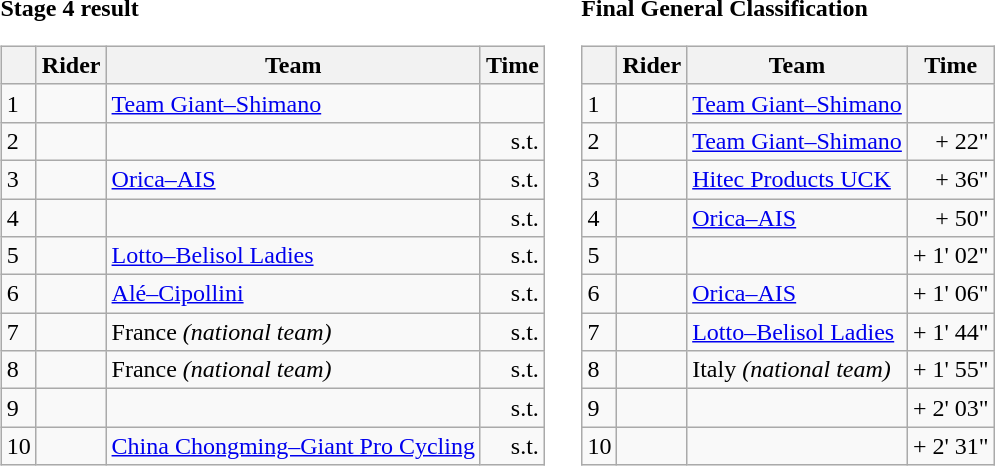<table>
<tr>
<td><strong>Stage 4 result</strong><br><table class="wikitable">
<tr>
<th></th>
<th>Rider</th>
<th>Team</th>
<th>Time</th>
</tr>
<tr>
<td>1</td>
<td> </td>
<td><a href='#'>Team Giant–Shimano</a></td>
<td align="right"></td>
</tr>
<tr>
<td>2</td>
<td></td>
<td></td>
<td align="right">s.t.</td>
</tr>
<tr>
<td>3</td>
<td></td>
<td><a href='#'>Orica–AIS</a></td>
<td align="right">s.t.</td>
</tr>
<tr>
<td>4</td>
<td></td>
<td></td>
<td align="right">s.t.</td>
</tr>
<tr>
<td>5</td>
<td></td>
<td><a href='#'>Lotto–Belisol Ladies</a></td>
<td align="right">s.t.</td>
</tr>
<tr>
<td>6</td>
<td></td>
<td><a href='#'>Alé–Cipollini</a></td>
<td align="right">s.t.</td>
</tr>
<tr>
<td>7</td>
<td></td>
<td>France <em>(national team)</em></td>
<td align="right">s.t.</td>
</tr>
<tr>
<td>8</td>
<td></td>
<td>France <em>(national team)</em></td>
<td align="right">s.t.</td>
</tr>
<tr>
<td>9</td>
<td></td>
<td></td>
<td align="right">s.t.</td>
</tr>
<tr>
<td>10</td>
<td></td>
<td><a href='#'>China Chongming–Giant Pro Cycling</a></td>
<td align="right">s.t.</td>
</tr>
</table>
</td>
<td></td>
<td><strong>Final General Classification</strong><br><table class="wikitable">
<tr>
<th></th>
<th>Rider</th>
<th>Team</th>
<th>Time</th>
</tr>
<tr>
<td>1</td>
<td> </td>
<td><a href='#'>Team Giant–Shimano</a></td>
<td align="right"></td>
</tr>
<tr>
<td>2</td>
<td> </td>
<td><a href='#'>Team Giant–Shimano</a></td>
<td align="right">+ 22"</td>
</tr>
<tr>
<td>3</td>
<td></td>
<td><a href='#'>Hitec Products UCK</a></td>
<td align="right">+ 36"</td>
</tr>
<tr>
<td>4</td>
<td></td>
<td><a href='#'>Orica–AIS</a></td>
<td align="right">+ 50"</td>
</tr>
<tr>
<td>5</td>
<td></td>
<td></td>
<td align="right">+ 1' 02"</td>
</tr>
<tr>
<td>6</td>
<td></td>
<td><a href='#'>Orica–AIS</a></td>
<td align="right">+ 1' 06"</td>
</tr>
<tr>
<td>7</td>
<td></td>
<td><a href='#'>Lotto–Belisol Ladies</a></td>
<td align="right">+ 1' 44"</td>
</tr>
<tr>
<td>8</td>
<td></td>
<td>Italy <em>(national team)</em></td>
<td align="right">+ 1' 55"</td>
</tr>
<tr>
<td>9</td>
<td></td>
<td></td>
<td align="right">+ 2' 03"</td>
</tr>
<tr>
<td>10</td>
<td></td>
<td></td>
<td align="right">+ 2' 31"</td>
</tr>
</table>
</td>
</tr>
</table>
